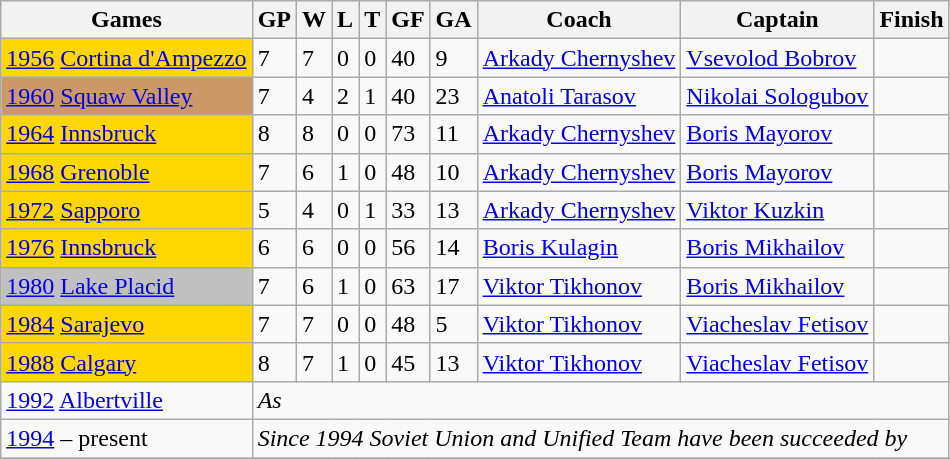<table class="wikitable sortable">
<tr>
<th>Games</th>
<th>GP</th>
<th>W</th>
<th>L</th>
<th>T</th>
<th>GF</th>
<th>GA</th>
<th>Coach</th>
<th>Captain</th>
<th>Finish</th>
</tr>
<tr>
<td style="background:gold;"> <a href='#'>1956</a> <a href='#'>Cortina d'Ampezzo</a></td>
<td>7</td>
<td>7</td>
<td>0</td>
<td>0</td>
<td>40</td>
<td>9</td>
<td><a href='#'>Arkady Chernyshev</a></td>
<td><a href='#'>Vsevolod Bobrov</a></td>
<td></td>
</tr>
<tr>
<td style="background:#c96;"> <a href='#'>1960</a> <a href='#'>Squaw Valley</a></td>
<td>7</td>
<td>4</td>
<td>2</td>
<td>1</td>
<td>40</td>
<td>23</td>
<td><a href='#'>Anatoli Tarasov</a></td>
<td><a href='#'>Nikolai Sologubov</a></td>
<td></td>
</tr>
<tr>
<td style="background:gold;"> <a href='#'>1964</a> <a href='#'>Innsbruck</a></td>
<td>8</td>
<td>8</td>
<td>0</td>
<td>0</td>
<td>73</td>
<td>11</td>
<td><a href='#'>Arkady Chernyshev</a></td>
<td><a href='#'>Boris Mayorov</a></td>
<td></td>
</tr>
<tr>
<td style="background:gold;"> <a href='#'>1968</a> <a href='#'>Grenoble</a></td>
<td>7</td>
<td>6</td>
<td>1</td>
<td>0</td>
<td>48</td>
<td>10</td>
<td><a href='#'>Arkady Chernyshev</a></td>
<td><a href='#'>Boris Mayorov</a></td>
<td></td>
</tr>
<tr>
<td style="background:gold;"> <a href='#'>1972</a> <a href='#'>Sapporo</a></td>
<td>5</td>
<td>4</td>
<td>0</td>
<td>1</td>
<td>33</td>
<td>13</td>
<td><a href='#'>Arkady Chernyshev</a></td>
<td><a href='#'>Viktor Kuzkin</a></td>
<td></td>
</tr>
<tr>
<td style="background:gold;"> <a href='#'>1976</a> <a href='#'>Innsbruck</a></td>
<td>6</td>
<td>6</td>
<td>0</td>
<td>0</td>
<td>56</td>
<td>14</td>
<td><a href='#'>Boris Kulagin</a></td>
<td><a href='#'>Boris Mikhailov</a></td>
<td></td>
</tr>
<tr>
<td style="background:silver;"> <a href='#'>1980</a> <a href='#'>Lake Placid</a></td>
<td>7</td>
<td>6</td>
<td>1</td>
<td>0</td>
<td>63</td>
<td>17</td>
<td><a href='#'>Viktor Tikhonov</a></td>
<td><a href='#'>Boris Mikhailov</a></td>
<td></td>
</tr>
<tr>
<td style="background:gold;"> <a href='#'>1984</a> <a href='#'>Sarajevo</a></td>
<td>7</td>
<td>7</td>
<td>0</td>
<td>0</td>
<td>48</td>
<td>5</td>
<td><a href='#'>Viktor Tikhonov</a></td>
<td><a href='#'>Viacheslav Fetisov</a></td>
<td></td>
</tr>
<tr>
<td style="background:gold;"> <a href='#'>1988</a> <a href='#'>Calgary</a></td>
<td>8</td>
<td>7</td>
<td>1</td>
<td>0</td>
<td>45</td>
<td>13</td>
<td><a href='#'>Viktor Tikhonov</a></td>
<td><a href='#'>Viacheslav Fetisov</a></td>
<td></td>
</tr>
<tr>
<td> <a href='#'>1992</a> <a href='#'>Albertville</a></td>
<td colspan="9"><em>As</em> </td>
</tr>
<tr>
<td><a href='#'>1994</a> – present</td>
<td colspan="9"><em>Since 1994 Soviet Union and Unified Team have been succeeded by</em> </td>
</tr>
<tr>
</tr>
</table>
